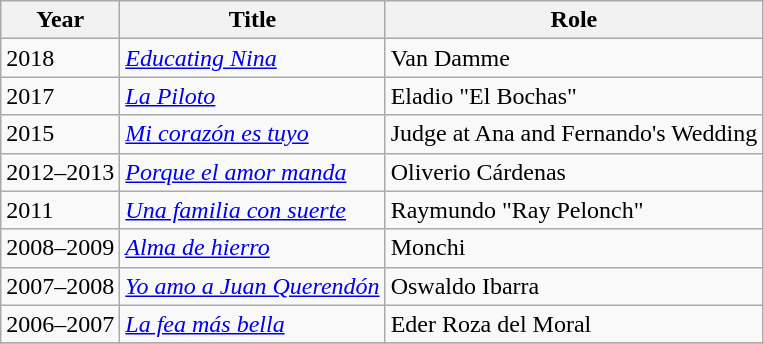<table class="wikitable">
<tr>
<th>Year</th>
<th>Title</th>
<th>Role</th>
</tr>
<tr>
<td>2018</td>
<td><em> <a href='#'>Educating Nina</a> </em></td>
<td>Van Damme</td>
</tr>
<tr>
<td>2017</td>
<td><em> <a href='#'>La Piloto</a> </em></td>
<td>Eladio "El Bochas"</td>
</tr>
<tr>
<td>2015</td>
<td><em> <a href='#'>Mi corazón es tuyo</a> </em></td>
<td>Judge at Ana and Fernando's Wedding</td>
</tr>
<tr>
<td>2012–2013</td>
<td><em><a href='#'>Porque el amor manda</a> </em></td>
<td>Oliverio Cárdenas</td>
</tr>
<tr>
<td>2011</td>
<td><em> <a href='#'>Una familia con suerte</a> </em></td>
<td>Raymundo "Ray Pelonch"</td>
</tr>
<tr>
<td>2008–2009</td>
<td><em> <a href='#'>Alma de hierro</a> </em></td>
<td>Monchi</td>
</tr>
<tr>
<td>2007–2008</td>
<td><em> <a href='#'>Yo amo a Juan Querendón</a> </em></td>
<td>Oswaldo Ibarra</td>
</tr>
<tr>
<td>2006–2007</td>
<td><em> <a href='#'>La fea más bella</a> </em></td>
<td>Eder Roza del Moral</td>
</tr>
<tr>
</tr>
</table>
